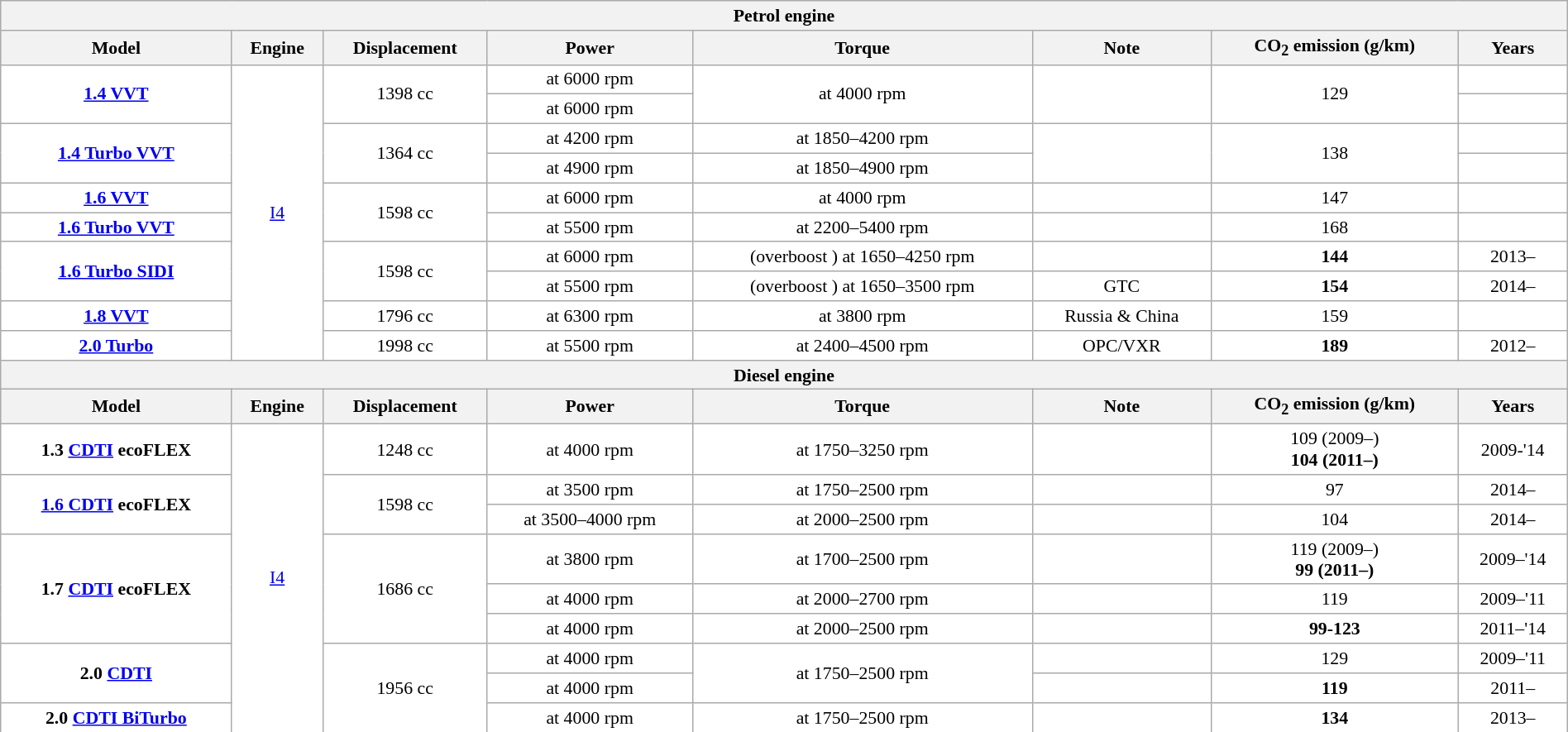<table class="wikitable"  style="text-align:center; font-size:91%; width:100%;">
<tr>
<th colspan="8">Petrol engine</th>
</tr>
<tr style="background:#dcdcdc; text-align:center; vertical-align:middle;">
<th>Model</th>
<th>Engine</th>
<th>Displacement</th>
<th>Power</th>
<th>Torque</th>
<th>Note</th>
<th>CO<sub>2</sub> emission (g/km)</th>
<th>Years</th>
</tr>
<tr style="background:#fff;">
<td rowspan="2"><strong><a href='#'>1.4 VVT</a></strong></td>
<td rowspan="10"><a href='#'>I4</a></td>
<td rowspan="2">1398 cc</td>
<td> at 6000 rpm</td>
<td rowspan="2"> at 4000 rpm</td>
<td rowspan="2"></td>
<td rowspan="2">129</td>
<td></td>
</tr>
<tr style="background:#fff;">
<td> at 6000 rpm</td>
<td></td>
</tr>
<tr style="background:#fff;">
<td rowspan="2"><strong><a href='#'>1.4 Turbo VVT</a></strong></td>
<td rowspan="2">1364 cc</td>
<td> at 4200 rpm</td>
<td> at 1850–4200 rpm</td>
<td rowspan="2"></td>
<td rowspan="2">138</td>
<td></td>
</tr>
<tr style="background:#fff;">
<td> at 4900 rpm</td>
<td> at 1850–4900 rpm</td>
<td></td>
</tr>
<tr style="background:#fff;">
<td><strong><a href='#'>1.6 VVT</a></strong></td>
<td rowspan="2">1598 cc</td>
<td> at 6000 rpm</td>
<td> at 4000 rpm</td>
<td></td>
<td>147</td>
<td></td>
</tr>
<tr style="background:#fff;">
<td><strong><a href='#'>1.6 Turbo VVT</a></strong></td>
<td> at 5500 rpm</td>
<td> at 2200–5400 rpm</td>
<td></td>
<td>168</td>
<td></td>
</tr>
<tr style="background:#fff;">
<td rowspan="2"><strong><a href='#'>1.6 Turbo SIDI</a></strong></td>
<td rowspan="2">1598 cc</td>
<td> at 6000 rpm</td>
<td> (overboost ) at 1650–4250 rpm</td>
<td></td>
<td><strong>144</strong></td>
<td>2013–</td>
</tr>
<tr style="background:#fff;">
<td> at 5500 rpm</td>
<td> (overboost ) at 1650–3500 rpm</td>
<td>GTC</td>
<td><strong>154</strong></td>
<td>2014–</td>
</tr>
<tr style="background:#fff;">
<td><strong><a href='#'>1.8 VVT</a></strong></td>
<td>1796 cc</td>
<td> at 6300 rpm</td>
<td> at 3800 rpm</td>
<td>Russia & China</td>
<td>159</td>
<td></td>
</tr>
<tr style="background:#fff;">
<td><strong><a href='#'>2.0 Turbo</a></strong></td>
<td>1998 cc</td>
<td> at 5500 rpm</td>
<td> at 2400–4500 rpm</td>
<td>OPC/VXR</td>
<td><strong>189</strong></td>
<td>2012–</td>
</tr>
<tr style="background:#fff;">
<th colspan="8">Diesel engine</th>
</tr>
<tr style="background:#dcdcdc; text-align:center; vertical-align:middle;">
<th>Model</th>
<th>Engine</th>
<th>Displacement</th>
<th>Power</th>
<th>Torque</th>
<th>Note</th>
<th>CO<sub>2</sub> emission (g/km)</th>
<th>Years</th>
</tr>
<tr style="background:#fff;">
<td><strong>1.3 <a href='#'>CDTI</a> ecoFLEX</strong></td>
<td rowspan="9"><a href='#'>I4</a></td>
<td>1248 cc</td>
<td> at 4000 rpm</td>
<td> at 1750–3250 rpm</td>
<td></td>
<td>109 (2009–)<br><strong>104 (2011–)</strong></td>
<td>2009-'14</td>
</tr>
<tr style="background:#fff;">
<td rowspan="2"><strong><a href='#'>1.6 CDTI</a> ecoFLEX</strong></td>
<td rowspan="2">1598 cc</td>
<td> at 3500 rpm</td>
<td> at 1750–2500 rpm</td>
<td></td>
<td>97</td>
<td>2014–</td>
</tr>
<tr style="background:#fff;">
<td> at 3500–4000 rpm</td>
<td> at 2000–2500 rpm</td>
<td></td>
<td>104</td>
<td>2014–</td>
</tr>
<tr style="background:#fff;">
<td rowspan="3"><strong>1.7 <a href='#'>CDTI</a> ecoFLEX</strong></td>
<td rowspan="3">1686 cc</td>
<td> at 3800 rpm</td>
<td> at 1700–2500 rpm</td>
<td></td>
<td>119 (2009–)<br><strong>99 (2011–)</strong></td>
<td>2009–'14</td>
</tr>
<tr style="background:#fff;">
<td> at 4000 rpm</td>
<td> at 2000–2700 rpm</td>
<td></td>
<td>119</td>
<td>2009–'11</td>
</tr>
<tr style="background:#fff;">
<td> at 4000 rpm</td>
<td> at 2000–2500 rpm</td>
<td></td>
<td><strong>99-123</strong></td>
<td>2011–'14</td>
</tr>
<tr style="background:#fff;">
<td rowspan="2"><strong>2.0 <a href='#'>CDTI</a></strong></td>
<td rowspan="3">1956 cc</td>
<td> at 4000 rpm</td>
<td rowspan="2"> at 1750–2500 rpm</td>
<td></td>
<td>129</td>
<td>2009–'11</td>
</tr>
<tr style="background:#fff;">
<td> at 4000 rpm</td>
<td></td>
<td><strong>119</strong></td>
<td>2011–</td>
</tr>
<tr style="background:#fff;">
<td><strong>2.0 <a href='#'>CDTI BiTurbo</a></strong></td>
<td> at 4000 rpm</td>
<td> at 1750–2500 rpm</td>
<td></td>
<td><strong>134</strong></td>
<td>2013–</td>
</tr>
</table>
